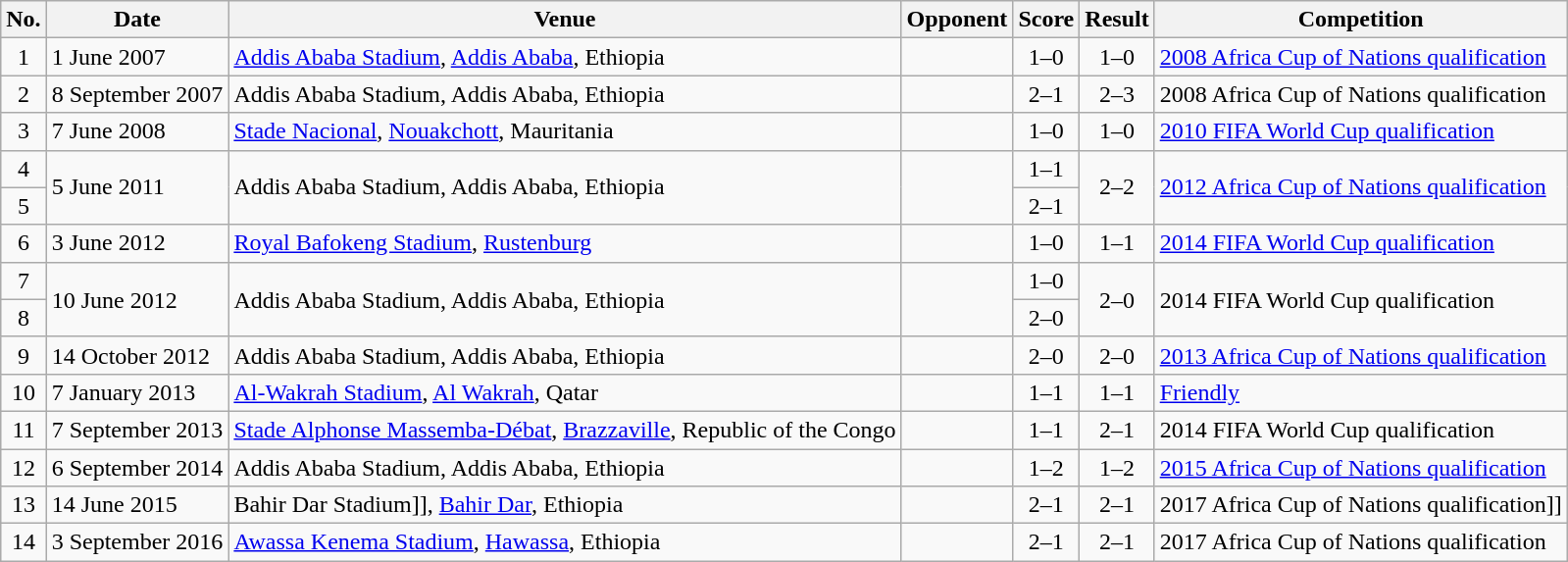<table class="wikitable sortable">
<tr>
<th scope="col">No.</th>
<th scope="col">Date</th>
<th scope="col">Venue</th>
<th scope="col">Opponent</th>
<th scope="col">Score</th>
<th scope="col">Result</th>
<th scope="col">Competition</th>
</tr>
<tr>
<td align="center">1</td>
<td>1 June 2007</td>
<td><a href='#'>Addis Ababa Stadium</a>, <a href='#'>Addis Ababa</a>, Ethiopia</td>
<td></td>
<td align="center">1–0</td>
<td align="center">1–0</td>
<td><a href='#'>2008 Africa Cup of Nations qualification</a></td>
</tr>
<tr>
<td align="center">2</td>
<td>8 September 2007</td>
<td>Addis Ababa Stadium, Addis Ababa, Ethiopia</td>
<td></td>
<td align="center">2–1</td>
<td align="center">2–3</td>
<td>2008 Africa Cup of Nations qualification</td>
</tr>
<tr>
<td align="center">3</td>
<td>7 June 2008</td>
<td><a href='#'>Stade Nacional</a>, <a href='#'>Nouakchott</a>, Mauritania</td>
<td></td>
<td align="center">1–0</td>
<td align="center">1–0</td>
<td><a href='#'>2010 FIFA World Cup qualification</a></td>
</tr>
<tr>
<td align="center">4</td>
<td rowspan="2">5 June 2011</td>
<td rowspan="2">Addis Ababa Stadium, Addis Ababa, Ethiopia</td>
<td rowspan="2"></td>
<td align="center">1–1</td>
<td rowspan="2" style="text-align:center">2–2</td>
<td rowspan="2"><a href='#'>2012 Africa Cup of Nations qualification</a></td>
</tr>
<tr>
<td align="center">5</td>
<td align="center">2–1</td>
</tr>
<tr>
<td align="center">6</td>
<td>3 June 2012</td>
<td><a href='#'>Royal Bafokeng Stadium</a>, <a href='#'>Rustenburg</a></td>
<td></td>
<td align="center">1–0</td>
<td align="center">1–1</td>
<td><a href='#'>2014 FIFA World Cup qualification</a></td>
</tr>
<tr>
<td align="center">7</td>
<td rowspan="2">10 June 2012</td>
<td rowspan="2">Addis Ababa Stadium, Addis Ababa, Ethiopia</td>
<td rowspan="2"></td>
<td align="center">1–0</td>
<td rowspan="2" style="text-align:center">2–0</td>
<td rowspan="2">2014 FIFA World Cup qualification</td>
</tr>
<tr>
<td align="center">8</td>
<td align="center">2–0</td>
</tr>
<tr>
<td align="center">9</td>
<td>14 October 2012</td>
<td>Addis Ababa Stadium, Addis Ababa, Ethiopia</td>
<td></td>
<td align="center">2–0</td>
<td align="center">2–0</td>
<td><a href='#'>2013 Africa Cup of Nations qualification</a></td>
</tr>
<tr>
<td align="center">10</td>
<td>7 January 2013</td>
<td><a href='#'>Al-Wakrah Stadium</a>, <a href='#'>Al Wakrah</a>, Qatar</td>
<td></td>
<td align="center">1–1</td>
<td align="center">1–1</td>
<td><a href='#'>Friendly</a></td>
</tr>
<tr>
<td align="center">11</td>
<td>7 September 2013</td>
<td><a href='#'>Stade Alphonse Massemba-Débat</a>, <a href='#'>Brazzaville</a>, Republic of the Congo</td>
<td></td>
<td align="center">1–1</td>
<td align="center">2–1</td>
<td>2014 FIFA World Cup qualification</td>
</tr>
<tr>
<td align="center">12</td>
<td>6 September 2014</td>
<td>Addis Ababa Stadium, Addis Ababa, Ethiopia</td>
<td></td>
<td align="center">1–2</td>
<td align="center">1–2</td>
<td><a href='#'>2015 Africa Cup of Nations qualification</a></td>
</tr>
<tr>
<td align="center">13</td>
<td>14 June 2015</td>
<td>Bahir Dar Stadium]], <a href='#'>Bahir Dar</a>, Ethiopia</td>
<td></td>
<td align="center">2–1</td>
<td align="center">2–1</td>
<td 2017 Africa Cup of Nations qualification Group J>2017 Africa Cup of Nations qualification]]</td>
</tr>
<tr>
<td align="center">14</td>
<td>3 September 2016</td>
<td><a href='#'>Awassa Kenema Stadium</a>, <a href='#'>Hawassa</a>, Ethiopia</td>
<td></td>
<td align="center">2–1</td>
<td align="center">2–1</td>
<td>2017 Africa Cup of Nations qualification</td>
</tr>
</table>
